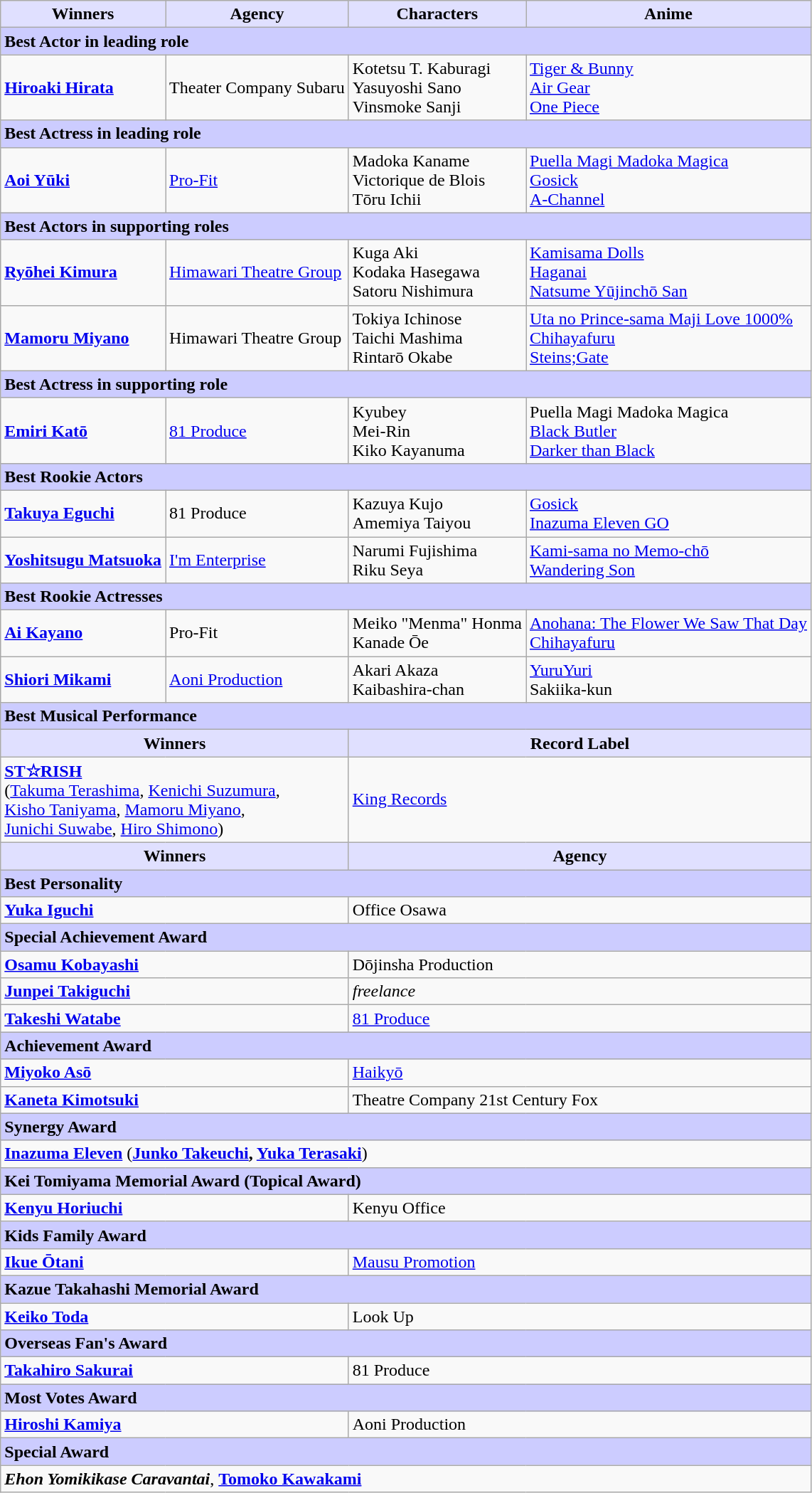<table class="wikitable">
<tr>
<th style="background: #e0e0ff">Winners</th>
<th style="background: #e0e0ff">Agency</th>
<th style="background: #e0e0ff">Characters</th>
<th style="background: #e0e0ff">Anime</th>
</tr>
<tr>
<td colspan="4" style="background: #ccccff"><strong>Best Actor in leading role</strong></td>
</tr>
<tr>
<td><strong><a href='#'>Hiroaki Hirata</a></strong></td>
<td>Theater Company Subaru</td>
<td>Kotetsu T. Kaburagi<br>Yasuyoshi Sano<br>Vinsmoke Sanji</td>
<td><a href='#'>Tiger & Bunny</a> <br><a href='#'>Air Gear</a><br><a href='#'>One Piece</a></td>
</tr>
<tr>
<td colspan="4" style="background: #ccccff"><strong>Best Actress in leading role</strong></td>
</tr>
<tr>
<td><strong> <a href='#'>Aoi Yūki</a> </strong></td>
<td><a href='#'>Pro-Fit</a></td>
<td>Madoka Kaname<br>Victorique de Blois<br>Tōru Ichii<br></td>
<td><a href='#'>Puella Magi Madoka Magica</a><br><a href='#'>Gosick</a><br><a href='#'>A-Channel</a></td>
</tr>
<tr>
<td colspan="4" style="background: #ccccff"><strong>Best Actors in supporting roles</strong></td>
</tr>
<tr>
<td><strong><a href='#'>Ryōhei Kimura</a></strong></td>
<td><a href='#'>Himawari Theatre Group</a></td>
<td>Kuga Aki <br>Kodaka Hasegawa<br>Satoru Nishimura</td>
<td><a href='#'>Kamisama Dolls</a><br><a href='#'>Haganai</a><br><a href='#'>Natsume Yūjinchō San</a></td>
</tr>
<tr>
<td><strong><a href='#'>Mamoru Miyano</a></strong></td>
<td>Himawari Theatre Group</td>
<td>Tokiya Ichinose<br>Taichi Mashima<br>Rintarō Okabe</td>
<td><a href='#'>Uta no Prince-sama Maji Love 1000%</a><br><a href='#'>Chihayafuru</a><br><a href='#'>Steins;Gate</a></td>
</tr>
<tr>
<td colspan="4" style="background: #ccccff"><strong>Best Actress in supporting role</strong></td>
</tr>
<tr>
<td><strong><a href='#'>Emiri Katō</a></strong></td>
<td><a href='#'>81 Produce</a></td>
<td>Kyubey<br>Mei-Rin<br>Kiko Kayanuma</td>
<td>Puella Magi Madoka Magica<br><a href='#'>Black Butler</a><br><a href='#'>Darker than Black</a></td>
</tr>
<tr>
<td colspan="4" style="background: #ccccff"><strong>Best Rookie Actors</strong></td>
</tr>
<tr>
<td><strong><a href='#'>Takuya Eguchi</a></strong></td>
<td>81 Produce</td>
<td>Kazuya Kujo<br>Amemiya Taiyou</td>
<td><a href='#'>Gosick</a><br><a href='#'>Inazuma Eleven GO</a></td>
</tr>
<tr>
<td><strong><a href='#'>Yoshitsugu Matsuoka</a></strong></td>
<td><a href='#'>I'm Enterprise</a></td>
<td>Narumi Fujishima<br>Riku Seya</td>
<td><a href='#'>Kami-sama no Memo-chō</a><br><a href='#'>Wandering Son</a></td>
</tr>
<tr>
<td colspan="4" style="background: #ccccff"><strong>Best Rookie Actresses</strong></td>
</tr>
<tr>
<td><strong><a href='#'>Ai Kayano</a></strong></td>
<td>Pro-Fit</td>
<td>Meiko "Menma" Honma<br>Kanade Ōe</td>
<td><a href='#'>Anohana: The Flower We Saw That Day</a><br><a href='#'>Chihayafuru</a></td>
</tr>
<tr>
<td><strong><a href='#'>Shiori Mikami</a></strong></td>
<td><a href='#'>Aoni Production</a></td>
<td>Akari Akaza<br>Kaibashira-chan</td>
<td><a href='#'>YuruYuri</a><br>Sakiika-kun</td>
</tr>
<tr>
<td colspan="4" style="background: #ccccff"><strong>Best Musical Performance</strong></td>
</tr>
<tr>
<th colspan="2" style="background: #e0e0ff">Winners</th>
<th colspan="2" style="background: #e0e0ff">Record Label</th>
</tr>
<tr>
<td colspan="2"><strong><a href='#'>ST☆RISH</a> </strong><br>(<a href='#'>Takuma Terashima</a>, <a href='#'>Kenichi Suzumura</a>,<br> <a href='#'>Kisho Taniyama</a>, <a href='#'>Mamoru Miyano</a>,<br><a href='#'>Junichi Suwabe</a>, <a href='#'>Hiro Shimono</a>)</td>
<td colspan="2"><a href='#'>King Records</a></td>
</tr>
<tr>
<th colspan="2" style="background: #e0e0ff">Winners</th>
<th colspan="2" style="background: #e0e0ff">Agency</th>
</tr>
<tr>
<td colspan="4" style="background: #ccccff"><strong>Best Personality</strong></td>
</tr>
<tr>
<td colspan="2"><strong><a href='#'>Yuka Iguchi</a></strong></td>
<td colspan="2">Office Osawa</td>
</tr>
<tr>
<td colspan="4" style="background: #ccccff"><strong>Special Achievement Award</strong></td>
</tr>
<tr>
<td colspan="2"><strong><a href='#'>Osamu Kobayashi</a></strong></td>
<td colspan="2">Dōjinsha Production</td>
</tr>
<tr>
<td colspan="2"><strong><a href='#'>Junpei Takiguchi</a></strong></td>
<td colspan="2"><em>freelance</em></td>
</tr>
<tr>
<td colspan="2"><strong><a href='#'>Takeshi Watabe</a></strong></td>
<td colspan="2"><a href='#'>81 Produce</a></td>
</tr>
<tr>
<td colspan="4" style="background: #ccccff"><strong>Achievement Award</strong></td>
</tr>
<tr>
<td colspan="2"><strong><a href='#'>Miyoko Asō</a></strong></td>
<td colspan="2"><a href='#'>Haikyō</a></td>
</tr>
<tr>
<td colspan="2"><strong><a href='#'>Kaneta Kimotsuki</a></strong></td>
<td colspan="2">Theatre Company 21st Century Fox</td>
</tr>
<tr>
<td colspan="4" style="background: #ccccff"><strong>Synergy Award</strong></td>
</tr>
<tr>
<td colspan="4"><strong><a href='#'>Inazuma Eleven</a></strong> (<strong><a href='#'>Junko Takeuchi</a>, <a href='#'>Yuka Terasaki</a></strong>)</td>
</tr>
<tr>
<td colspan="4" style="background: #ccccff"><strong>Kei Tomiyama Memorial Award (Topical Award)</strong></td>
</tr>
<tr>
<td colspan="2"><strong><a href='#'>Kenyu Horiuchi</a></strong></td>
<td colspan="2">Kenyu Office</td>
</tr>
<tr>
<td colspan="4" style="background: #ccccff"><strong>Kids Family Award</strong></td>
</tr>
<tr>
<td colspan="2"><strong><a href='#'>Ikue Ōtani</a></strong></td>
<td colspan="2"><a href='#'>Mausu Promotion</a></td>
</tr>
<tr>
<td colspan="4" style="background: #ccccff"><strong>Kazue Takahashi Memorial Award</strong></td>
</tr>
<tr>
<td colspan="2"><strong><a href='#'>Keiko Toda</a></strong></td>
<td colspan="2">Look Up</td>
</tr>
<tr>
<td colspan="4" style="background: #ccccff"><strong>Overseas Fan's Award</strong></td>
</tr>
<tr>
<td colspan="2"><strong> <a href='#'>Takahiro Sakurai</a> </strong></td>
<td colspan="2">81 Produce</td>
</tr>
<tr>
<td colspan="4" style="background: #ccccff"><strong>Most Votes Award</strong></td>
</tr>
<tr>
<td colspan="2"><strong><a href='#'>Hiroshi Kamiya</a></strong></td>
<td colspan="2">Aoni Production</td>
</tr>
<tr>
<td colspan="4" style="background: #ccccff"><strong>Special Award</strong></td>
</tr>
<tr>
<td colspan="4"><strong><em>Ehon Yomikikase Caravantai</em></strong>, <strong><a href='#'>Tomoko Kawakami</a></strong></td>
</tr>
</table>
